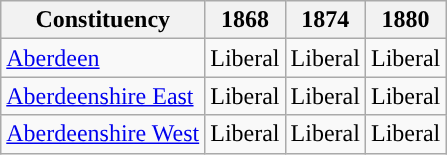<table class="wikitable">
<tr>
<th>Constituency</th>
<th>1868</th>
<th>1874</th>
<th>1880</th>
</tr>
<tr>
<td><a href='#'>Aberdeen</a></td>
<td>Liberal</td>
<td>Liberal</td>
<td>Liberal</td>
</tr>
<tr>
<td><a href='#'>Aberdeenshire East</a></td>
<td>Liberal</td>
<td>Liberal</td>
<td>Liberal</td>
</tr>
<tr>
<td><a href='#'>Aberdeenshire West</a></td>
<td>Liberal</td>
<td>Liberal</td>
<td>Liberal</td>
</tr>
</table>
